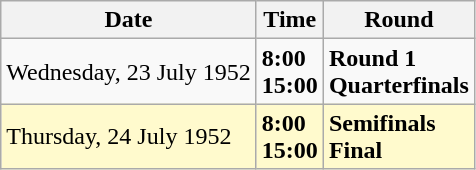<table class="wikitable">
<tr>
<th>Date</th>
<th>Time</th>
<th>Round</th>
</tr>
<tr>
<td>Wednesday, 23 July 1952</td>
<td><strong>8:00</strong><br><strong>15:00</strong></td>
<td><strong>Round 1</strong><br><strong>Quarterfinals</strong></td>
</tr>
<tr style=background:lemonchiffon>
<td>Thursday, 24 July 1952</td>
<td><strong>8:00</strong><br><strong>15:00</strong></td>
<td><strong>Semifinals</strong><br><strong>Final</strong></td>
</tr>
</table>
